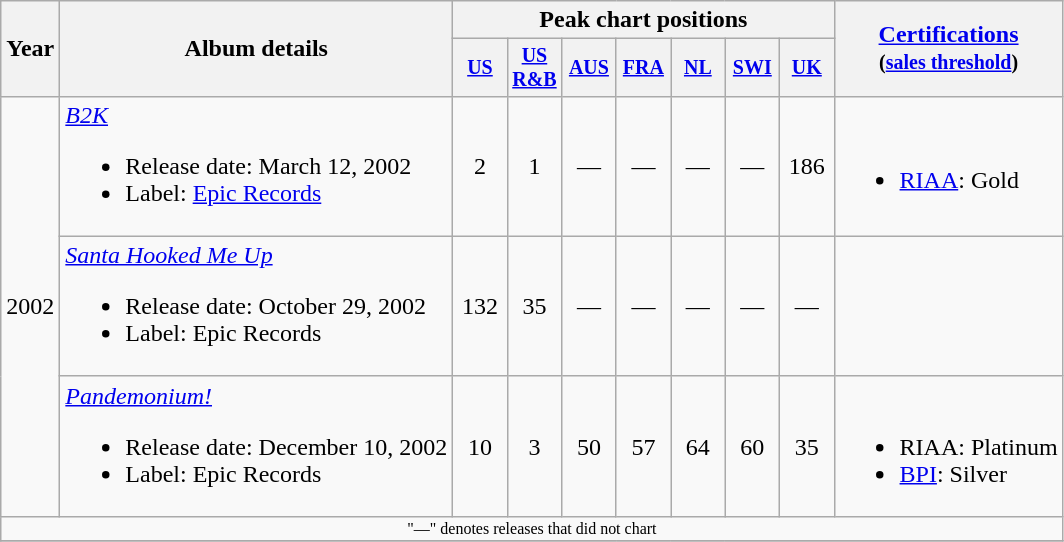<table class="wikitable" style="text-align:center;">
<tr>
<th rowspan="2">Year</th>
<th rowspan="2">Album details</th>
<th colspan="7">Peak chart positions</th>
<th rowspan="2"><a href='#'>Certifications</a><br><small>(<a href='#'>sales threshold</a>)</small></th>
</tr>
<tr style="font-size:smaller;">
<th width="30"><a href='#'>US</a><br></th>
<th width="30"><a href='#'>US R&B</a><br></th>
<th width="30"><a href='#'>AUS</a><br></th>
<th width="30"><a href='#'>FRA</a><br></th>
<th width="30"><a href='#'>NL</a><br></th>
<th width="30"><a href='#'>SWI</a><br></th>
<th width="30"><a href='#'>UK</a><br></th>
</tr>
<tr>
<td rowspan="3">2002</td>
<td align="left"><em><a href='#'>B2K</a></em><br><ul><li>Release date: March 12, 2002</li><li>Label: <a href='#'>Epic Records</a></li></ul></td>
<td>2</td>
<td>1</td>
<td>—</td>
<td>—</td>
<td>—</td>
<td>—</td>
<td>186</td>
<td align="left"><br><ul><li><a href='#'>RIAA</a>: Gold </li></ul></td>
</tr>
<tr>
<td align="left"><em><a href='#'>Santa Hooked Me Up</a></em><br><ul><li>Release date: October 29, 2002</li><li>Label: Epic Records</li></ul></td>
<td>132</td>
<td>35</td>
<td>—</td>
<td>—</td>
<td>—</td>
<td>—</td>
<td>—</td>
<td align="left"></td>
</tr>
<tr>
<td align="left"><em><a href='#'>Pandemonium!</a></em><br><ul><li>Release date: December 10, 2002</li><li>Label: Epic Records</li></ul></td>
<td>10</td>
<td>3</td>
<td>50</td>
<td>57</td>
<td>64</td>
<td>60</td>
<td>35</td>
<td align="left"><br><ul><li>RIAA: Platinum</li><li><a href='#'>BPI</a>: Silver</li></ul></td>
</tr>
<tr>
<td colspan="10" style="font-size:8pt">"—" denotes releases that did not chart</td>
</tr>
<tr>
</tr>
</table>
